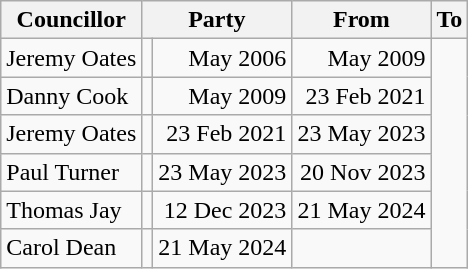<table class=wikitable>
<tr>
<th>Councillor</th>
<th colspan=2>Party</th>
<th>From</th>
<th>To</th>
</tr>
<tr>
<td>Jeremy Oates</td>
<td></td>
<td align=right>May 2006</td>
<td align=right>May 2009</td>
</tr>
<tr>
<td>Danny Cook</td>
<td></td>
<td align=right>May 2009</td>
<td align=right>23 Feb 2021</td>
</tr>
<tr>
<td>Jeremy Oates</td>
<td></td>
<td align=right>23 Feb 2021</td>
<td align=right>23 May 2023</td>
</tr>
<tr>
<td>Paul Turner</td>
<td></td>
<td align=right>23 May 2023</td>
<td align=right>20 Nov 2023</td>
</tr>
<tr>
<td>Thomas Jay</td>
<td></td>
<td align=right>12 Dec 2023</td>
<td align=right>21 May 2024</td>
</tr>
<tr>
<td>Carol Dean</td>
<td></td>
<td align=right>21 May 2024</td>
<td align=right></td>
</tr>
</table>
